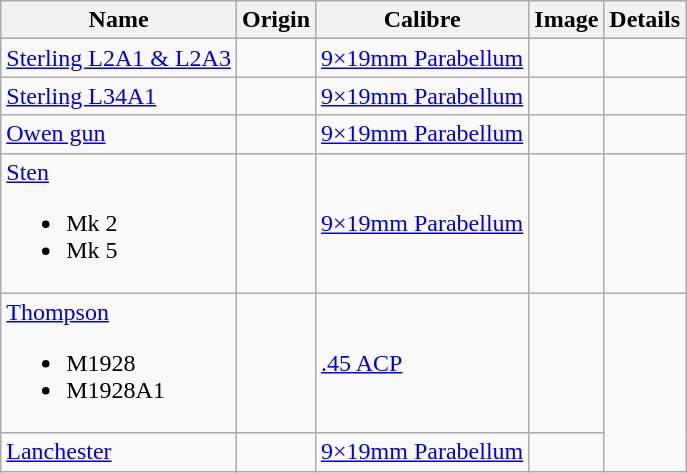<table class="wikitable">
<tr>
<th>Name</th>
<th>Origin</th>
<th>Calibre</th>
<th>Image</th>
<th>Details</th>
</tr>
<tr>
<td><a href='#'>Sterling L2A1 & L2A3</a></td>
<td></td>
<td><a href='#'>9×19mm Parabellum</a></td>
<td></td>
<td></td>
</tr>
<tr>
<td><a href='#'>Sterling L34A1</a></td>
<td></td>
<td><a href='#'>9×19mm Parabellum</a></td>
<td></td>
<td></td>
</tr>
<tr>
<td><a href='#'>Owen gun</a></td>
<td></td>
<td><a href='#'>9×19mm Parabellum</a></td>
<td></td>
<td></td>
</tr>
<tr>
<td><a href='#'>Sten</a><br><ul><li>Mk 2</li><li>Mk 5</li></ul></td>
<td></td>
<td><a href='#'>9×19mm Parabellum</a></td>
<td></td>
<td></td>
</tr>
<tr>
<td><a href='#'>Thompson</a><br><ul><li>M1928</li><li>M1928A1</li></ul></td>
<td></td>
<td><a href='#'>.45 ACP</a></td>
<td></td>
</tr>
<tr>
<td><a href='#'>Lanchester</a></td>
<td></td>
<td><a href='#'>9×19mm Parabellum</a></td>
<td></td>
</tr>
</table>
